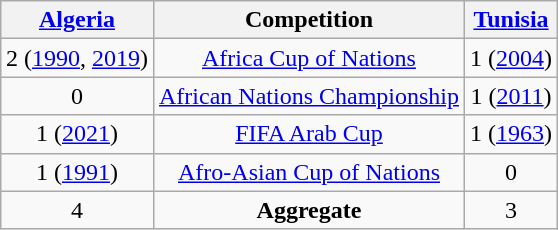<table class="wikitable sortable" style="width:auto; margin:auto;">
<tr>
<th><a href='#'>Algeria</a></th>
<th>Competition</th>
<th><a href='#'>Tunisia</a></th>
</tr>
<tr style="text-align:center;">
<td>2 (<a href='#'>1990</a>, <a href='#'>2019</a>)</td>
<td><a href='#'>Africa Cup of Nations</a></td>
<td>1 (<a href='#'>2004</a>)</td>
</tr>
<tr style="text-align:center;">
<td>0</td>
<td><a href='#'>African Nations Championship</a></td>
<td>1 (<a href='#'>2011</a>)</td>
</tr>
<tr style="text-align:center;">
<td>1 (<a href='#'>2021</a>)</td>
<td><a href='#'>FIFA Arab Cup</a></td>
<td>1 (<a href='#'>1963</a>)</td>
</tr>
<tr style="text-align:center;">
<td>1 (<a href='#'>1991</a>)</td>
<td><a href='#'>Afro-Asian Cup of Nations</a></td>
<td>0</td>
</tr>
<tr align="center">
<td>4</td>
<td><strong>Aggregate</strong></td>
<td>3</td>
</tr>
</table>
